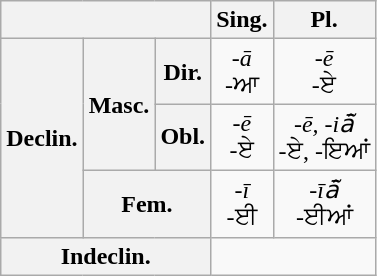<table class="wikitable" style="text-align:center">
<tr>
<th colspan="3"></th>
<th>Sing.</th>
<th>Pl.</th>
</tr>
<tr>
<th rowspan="3">Declin.</th>
<th rowspan="2">Masc.</th>
<th>Dir.</th>
<td>-<em>ā</em><br>-ਆ<br></td>
<td>-<em>ē</em><br>-ਏ<br></td>
</tr>
<tr>
<th>Obl.</th>
<td>-<em>ē</em><br>-ਏ<br></td>
<td>-<em>ē, -iā̃</em><br>-ਏ, -ਇਆਂ<br></td>
</tr>
<tr>
<th colspan="2">Fem.</th>
<td>-<em>ī</em><br>-ਈ<br></td>
<td>-<em>īā̃</em><br>-ਈਆਂ<br></td>
</tr>
<tr>
<th colspan="3">Indeclin.</th>
<td colspan="2"></td>
</tr>
</table>
